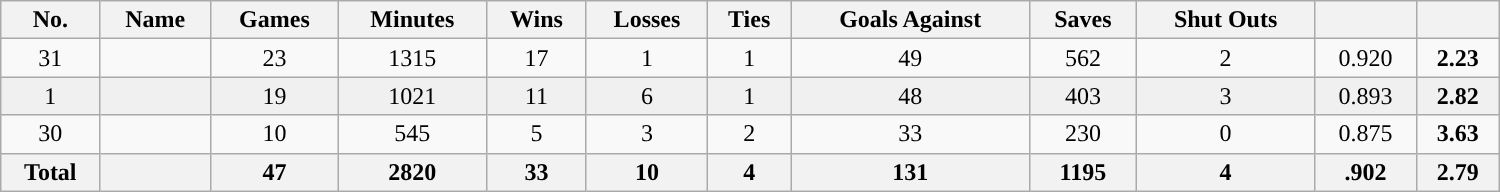<table class="wikitable sortable" width ="1000">
<tr align="center">
<th><strong>No.</strong></th>
<th><strong>Name</strong></th>
<th><strong>Games</strong></th>
<th><strong>Minutes</strong></th>
<th><strong>Wins</strong></th>
<th><strong>Losses</strong></th>
<th><strong>Ties</strong></th>
<th><strong>Goals Against</strong></th>
<th><strong>Saves</strong></th>
<th><strong>Shut Outs</strong></th>
<th><strong><a href='#'></a></strong></th>
<th><strong><a href='#'></a></strong></th>
</tr>
<tr align="center" bgcolor="">
<td>31</td>
<td></td>
<td>23</td>
<td>1315</td>
<td>17</td>
<td>1</td>
<td>1</td>
<td>49</td>
<td>562</td>
<td>2</td>
<td>0.920</td>
<td><strong>2.23</strong></td>
</tr>
<tr align="center" bgcolor="#f0f0f0">
<td>1</td>
<td></td>
<td>19</td>
<td>1021</td>
<td>11</td>
<td>6</td>
<td>1</td>
<td>48</td>
<td>403</td>
<td>3</td>
<td>0.893</td>
<td><strong>2.82</strong></td>
</tr>
<tr align="center" bgcolor="">
<td>30</td>
<td></td>
<td>10</td>
<td>545</td>
<td>5</td>
<td>3</td>
<td>2</td>
<td>33</td>
<td>230</td>
<td>0</td>
<td>0.875</td>
<td><strong>3.63</strong></td>
</tr>
<tr>
<th>Total</th>
<th></th>
<th>47</th>
<th>2820</th>
<th>33</th>
<th>10</th>
<th>4</th>
<th>131</th>
<th>1195</th>
<th>4</th>
<th>.902</th>
<th>2.79</th>
</tr>
</table>
